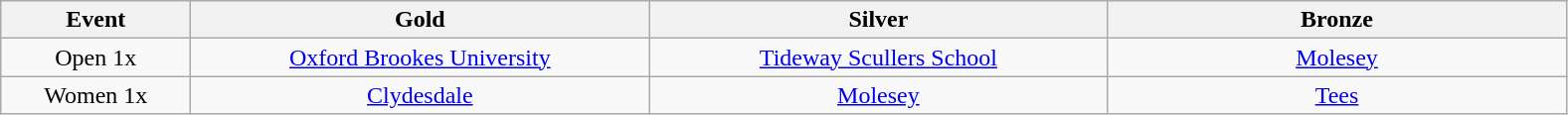<table class="wikitable" style="text-align:center">
<tr>
<th width=120>Event</th>
<th width=300>Gold</th>
<th width=300>Silver</th>
<th width=300>Bronze</th>
</tr>
<tr>
<td>Open 1x</td>
<td><a href='#'>Oxford Brookes University</a></td>
<td><a href='#'>Tideway Scullers School</a></td>
<td><a href='#'>Molesey</a></td>
</tr>
<tr>
<td>Women 1x</td>
<td><a href='#'>Clydesdale</a></td>
<td><a href='#'>Molesey</a></td>
<td><a href='#'>Tees</a></td>
</tr>
</table>
